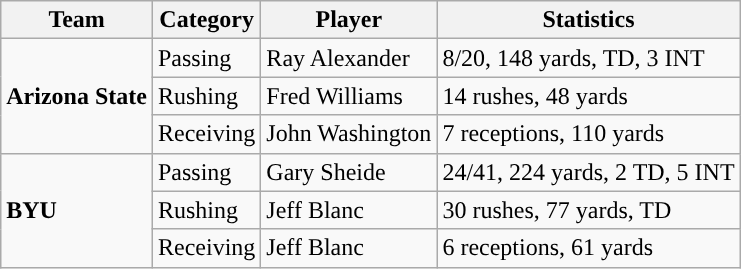<table class="wikitable" style="float: left;">
<tr>
<th>Team</th>
<th>Category</th>
<th>Player</th>
<th>Statistics</th>
</tr>
<tr>
<td rowspan=3><strong>Arizona State</strong></td>
<td>Passing</td>
<td>Ray Alexander</td>
<td>8/20, 148 yards, TD, 3 INT</td>
</tr>
<tr>
<td>Rushing</td>
<td>Fred Williams</td>
<td>14 rushes, 48 yards</td>
</tr>
<tr>
<td>Receiving</td>
<td>John Washington</td>
<td>7 receptions, 110 yards</td>
</tr>
<tr>
<td rowspan=3><strong>BYU</strong></td>
<td>Passing</td>
<td>Gary Sheide</td>
<td>24/41, 224 yards, 2 TD, 5 INT</td>
</tr>
<tr>
<td>Rushing</td>
<td>Jeff Blanc</td>
<td>30 rushes, 77 yards, TD</td>
</tr>
<tr>
<td>Receiving</td>
<td>Jeff Blanc</td>
<td>6 receptions, 61 yards</td>
</tr>
</table>
